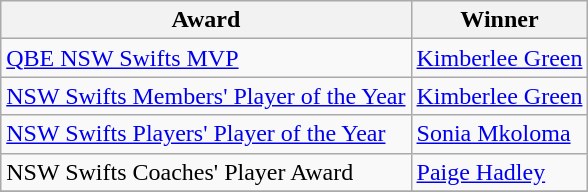<table class="wikitable collapsible">
<tr>
<th>Award</th>
<th>Winner</th>
</tr>
<tr>
<td><a href='#'>QBE NSW Swifts MVP</a></td>
<td><a href='#'>Kimberlee Green</a></td>
</tr>
<tr>
<td><a href='#'>NSW Swifts Members' Player of the Year</a></td>
<td><a href='#'>Kimberlee Green</a></td>
</tr>
<tr>
<td><a href='#'>NSW Swifts Players' Player of the Year</a></td>
<td><a href='#'>Sonia Mkoloma</a></td>
</tr>
<tr>
<td>NSW Swifts Coaches' Player Award </td>
<td><a href='#'>Paige Hadley</a></td>
</tr>
<tr>
</tr>
</table>
